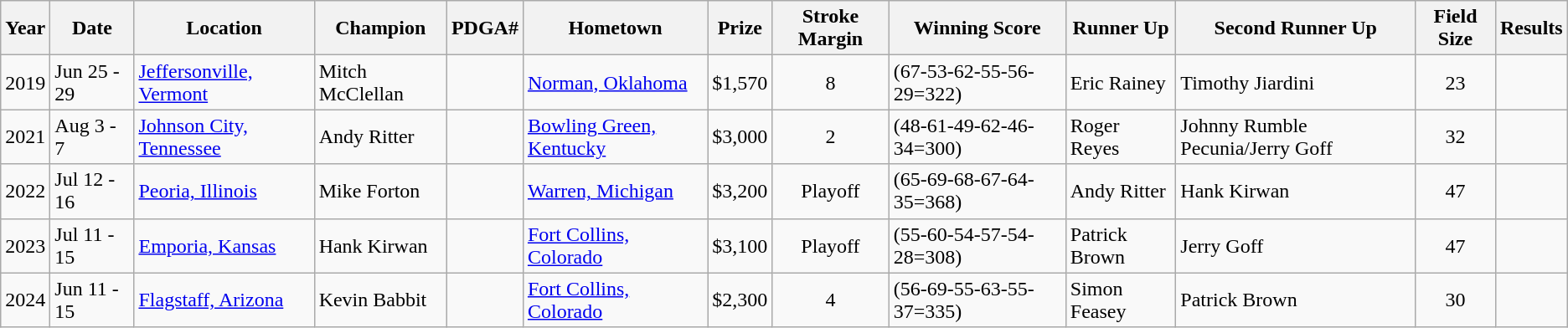<table class="wikitable">
<tr>
<th>Year</th>
<th>Date</th>
<th>Location</th>
<th>Champion</th>
<th>PDGA#</th>
<th>Hometown</th>
<th>Prize</th>
<th>Stroke Margin</th>
<th>Winning Score</th>
<th>Runner Up</th>
<th>Second Runner Up</th>
<th>Field Size</th>
<th>Results</th>
</tr>
<tr>
<td>2019</td>
<td>Jun 25 - 29</td>
<td><a href='#'>Jeffersonville, Vermont</a></td>
<td>Mitch McClellan</td>
<td></td>
<td><a href='#'>Norman, Oklahoma</a></td>
<td align="center">$1,570</td>
<td align="center">8</td>
<td>(67-53-62-55-56-29=322)</td>
<td>Eric Rainey</td>
<td>Timothy Jiardini</td>
<td align="center">23</td>
<td></td>
</tr>
<tr>
<td>2021</td>
<td>Aug 3 - 7</td>
<td><a href='#'>Johnson City, Tennessee</a></td>
<td>Andy Ritter</td>
<td></td>
<td><a href='#'>Bowling Green, Kentucky</a></td>
<td align="center">$3,000</td>
<td align="center">2</td>
<td>(48-61-49-62-46-34=300)</td>
<td>Roger Reyes</td>
<td>Johnny Rumble Pecunia/Jerry Goff</td>
<td align="center">32</td>
<td></td>
</tr>
<tr>
<td>2022</td>
<td>Jul 12 - 16</td>
<td><a href='#'>Peoria, Illinois</a></td>
<td>Mike Forton</td>
<td></td>
<td><a href='#'>Warren, Michigan</a></td>
<td align="center">$3,200</td>
<td align="center">Playoff</td>
<td>(65-69-68-67-64-35=368)</td>
<td>Andy Ritter</td>
<td>Hank Kirwan</td>
<td align="center">47</td>
<td></td>
</tr>
<tr>
<td>2023</td>
<td>Jul 11 - 15</td>
<td><a href='#'>Emporia, Kansas</a></td>
<td>Hank Kirwan</td>
<td></td>
<td><a href='#'>Fort Collins, Colorado</a></td>
<td align="center">$3,100</td>
<td align="center">Playoff</td>
<td>(55-60-54-57-54-28=308)</td>
<td>Patrick Brown</td>
<td>Jerry Goff</td>
<td align="center">47</td>
<td></td>
</tr>
<tr>
<td>2024</td>
<td>Jun 11 - 15</td>
<td><a href='#'>Flagstaff, Arizona</a></td>
<td>Kevin Babbit</td>
<td></td>
<td><a href='#'>Fort Collins, Colorado</a></td>
<td align="center">$2,300</td>
<td align="center">4</td>
<td>(56-69-55-63-55-37=335)</td>
<td>Simon Feasey</td>
<td>Patrick Brown</td>
<td align="center">30</td>
<td></td>
</tr>
</table>
